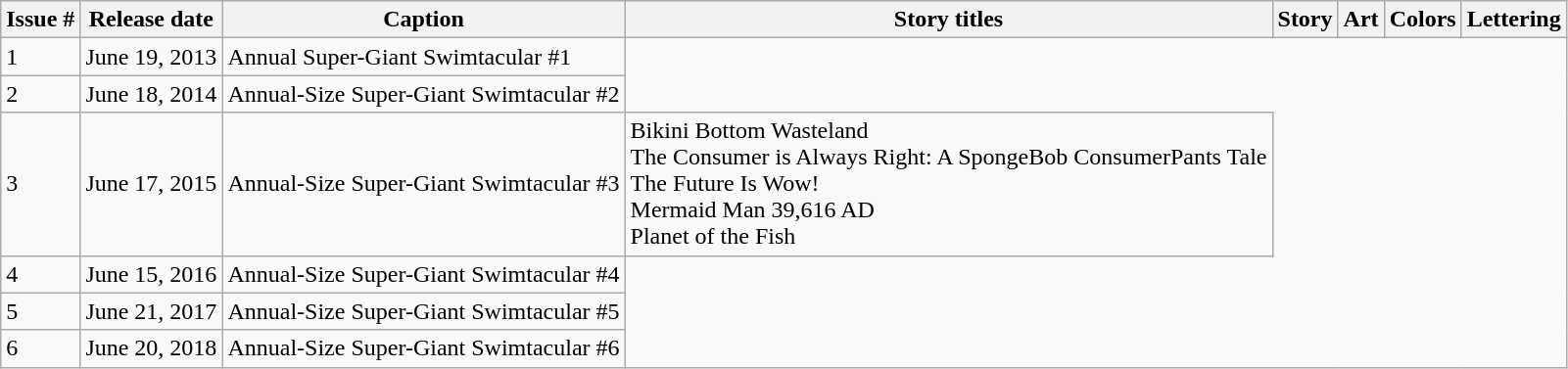<table class="wikitable">
<tr>
<th>Issue #</th>
<th>Release date</th>
<th>Caption</th>
<th>Story titles</th>
<th>Story</th>
<th>Art</th>
<th>Colors</th>
<th>Lettering</th>
</tr>
<tr>
<td>1</td>
<td>June 19, 2013</td>
<td>Annual Super-Giant Swimtacular #1</td>
</tr>
<tr>
<td>2</td>
<td>June 18, 2014</td>
<td>Annual-Size Super-Giant Swimtacular #2</td>
</tr>
<tr>
<td>3</td>
<td>June 17, 2015</td>
<td>Annual-Size Super-Giant Swimtacular #3</td>
<td>Bikini Bottom Wasteland<br>The Consumer is Always Right: A SpongeBob ConsumerPants Tale<br>The Future Is Wow!<br> Mermaid Man 39,616 AD<br>Planet of the Fish</td>
</tr>
<tr>
<td>4</td>
<td>June 15, 2016</td>
<td>Annual-Size Super-Giant Swimtacular #4</td>
</tr>
<tr>
<td>5</td>
<td>June 21, 2017</td>
<td>Annual-Size Super-Giant Swimtacular #5</td>
</tr>
<tr>
<td>6</td>
<td>June 20, 2018</td>
<td>Annual-Size Super-Giant Swimtacular #6</td>
</tr>
</table>
